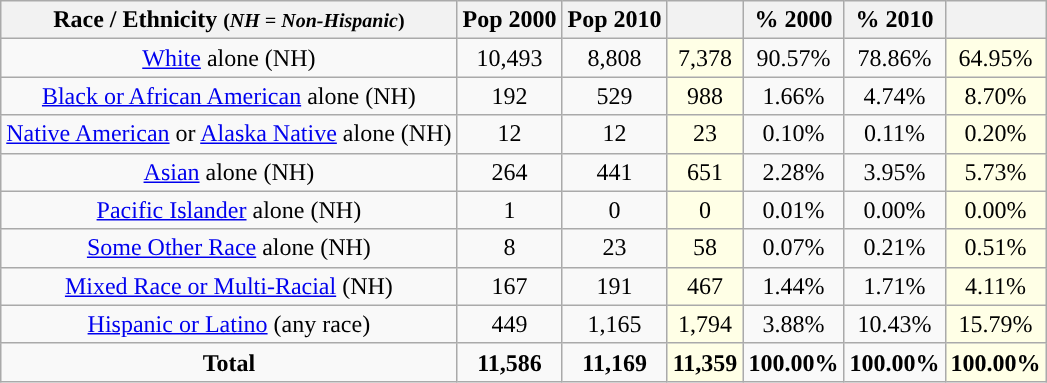<table class="wikitable" style="text-align:center;">
<tr>
<th>Race / Ethnicity <small>(<em>NH = Non-Hispanic</em>)</small></th>
<th>Pop 2000</th>
<th>Pop 2010</th>
<th></th>
<th>% 2000</th>
<th>% 2010</th>
<th></th>
</tr>
<tr>
<td><a href='#'>White</a> alone (NH)</td>
<td>10,493</td>
<td>8,808</td>
<td style='background: #ffffe6;'>7,378</td>
<td>90.57%</td>
<td>78.86%</td>
<td style='background: #ffffe6;'>64.95%</td>
</tr>
<tr>
<td><a href='#'>Black or African American</a> alone (NH)</td>
<td>192</td>
<td>529</td>
<td style='background: #ffffe6;'>988</td>
<td>1.66%</td>
<td>4.74%</td>
<td style='background: #ffffe6;'>8.70%</td>
</tr>
<tr>
<td><a href='#'>Native American</a> or <a href='#'>Alaska Native</a> alone (NH)</td>
<td>12</td>
<td>12</td>
<td style='background: #ffffe6;'>23</td>
<td>0.10%</td>
<td>0.11%</td>
<td style='background: #ffffe6;'>0.20%</td>
</tr>
<tr>
<td><a href='#'>Asian</a> alone (NH)</td>
<td>264</td>
<td>441</td>
<td style='background: #ffffe6;'>651</td>
<td>2.28%</td>
<td>3.95%</td>
<td style='background: #ffffe6;'>5.73%</td>
</tr>
<tr>
<td><a href='#'>Pacific Islander</a> alone (NH)</td>
<td>1</td>
<td>0</td>
<td style='background: #ffffe6;'>0</td>
<td>0.01%</td>
<td>0.00%</td>
<td style='background: #ffffe6;'>0.00%</td>
</tr>
<tr>
<td><a href='#'>Some Other Race</a> alone (NH)</td>
<td>8</td>
<td>23</td>
<td style='background: #ffffe6;'>58</td>
<td>0.07%</td>
<td>0.21%</td>
<td style='background: #ffffe6;'>0.51%</td>
</tr>
<tr>
<td><a href='#'>Mixed Race or Multi-Racial</a> (NH)</td>
<td>167</td>
<td>191</td>
<td style='background: #ffffe6;'>467</td>
<td>1.44%</td>
<td>1.71%</td>
<td style='background: #ffffe6;'>4.11%</td>
</tr>
<tr>
<td><a href='#'>Hispanic or Latino</a> (any race)</td>
<td>449</td>
<td>1,165</td>
<td style='background: #ffffe6;'>1,794</td>
<td>3.88%</td>
<td>10.43%</td>
<td style='background: #ffffe6;'>15.79%</td>
</tr>
<tr>
<td><strong>Total</strong></td>
<td><strong>11,586</strong></td>
<td><strong>11,169</strong></td>
<td style='background: #ffffe6;'><strong>11,359</strong></td>
<td><strong>100.00%</strong></td>
<td><strong>100.00%</strong></td>
<td style='background: #ffffe6;'><strong>100.00%</strong></td>
</tr>
</table>
